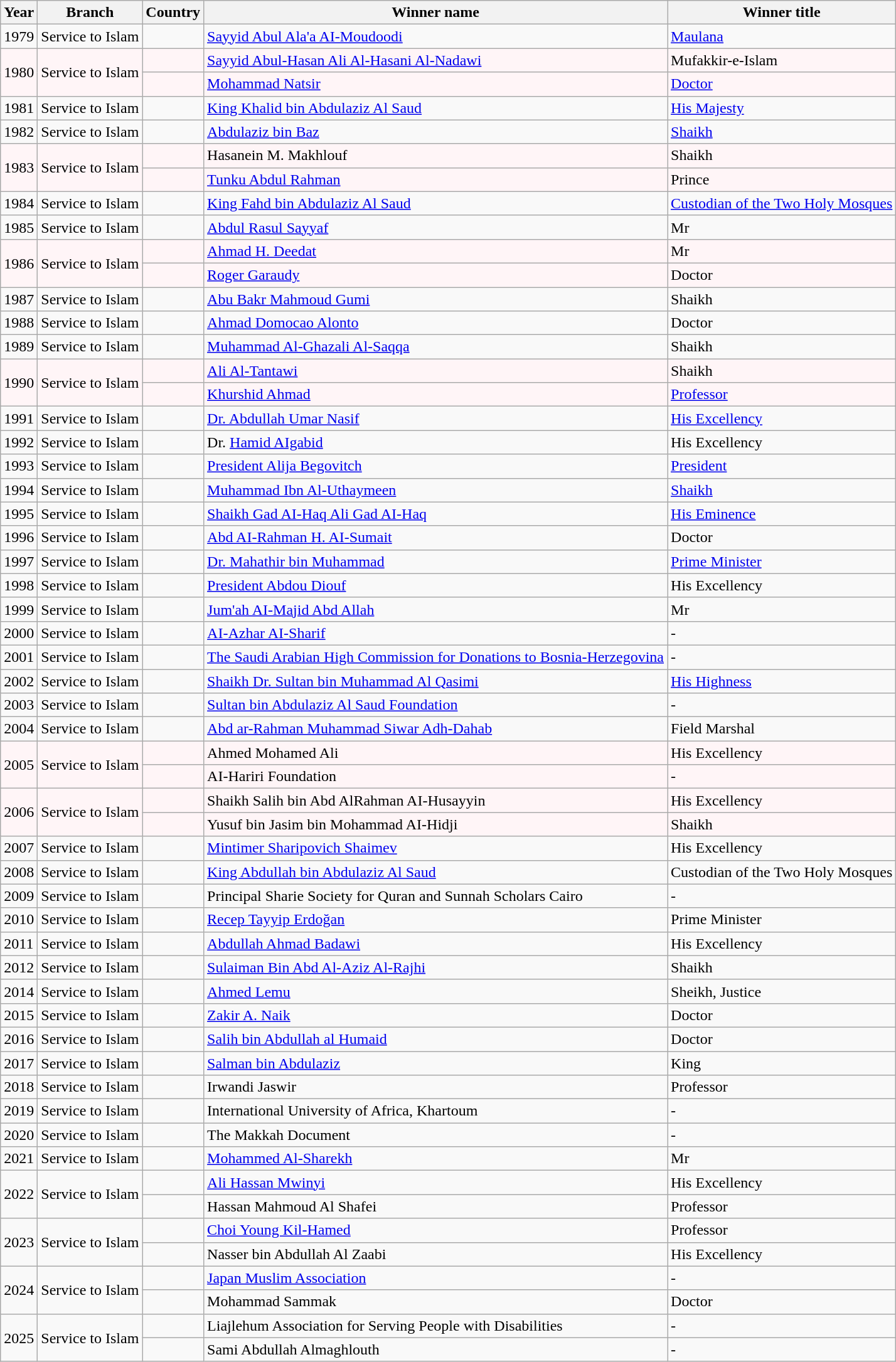<table class="wikitable sortable" style="min-height: 200px">
<tr>
<th>Year</th>
<th>Branch</th>
<th>Country</th>
<th>Winner name</th>
<th>Winner title</th>
</tr>
<tr>
<td>1979</td>
<td>Service to Islam</td>
<td></td>
<td><a href='#'>Sayyid Abul Ala'a AI-Moudoodi</a></td>
<td><a href='#'>Maulana</a></td>
</tr>
<tr bgcolor="#FFF5F7">
<td rowspan=2>1980</td>
<td rowspan=2>Service to Islam</td>
<td></td>
<td><a href='#'>Sayyid Abul-Hasan Ali Al-Hasani Al-Nadawi</a></td>
<td>Mufakkir-e-Islam</td>
</tr>
<tr bgcolor="#FFF5F7">
<td></td>
<td><a href='#'>Mohammad Natsir</a></td>
<td><a href='#'>Doctor</a></td>
</tr>
<tr>
<td>1981</td>
<td>Service to Islam</td>
<td></td>
<td><a href='#'>King Khalid bin Abdulaziz Al Saud</a></td>
<td><a href='#'>His Majesty</a></td>
</tr>
<tr>
<td>1982</td>
<td>Service to Islam</td>
<td></td>
<td><a href='#'>Abdulaziz bin Baz</a></td>
<td><a href='#'>Shaikh</a></td>
</tr>
<tr bgcolor="#FFF5F7">
<td rowspan=2>1983</td>
<td rowspan=2>Service to Islam</td>
<td></td>
<td>Hasanein M. Makhlouf</td>
<td>Shaikh</td>
</tr>
<tr bgcolor="#FFF5F7">
<td></td>
<td><a href='#'>Tunku Abdul Rahman</a></td>
<td>Prince</td>
</tr>
<tr>
<td>1984</td>
<td>Service to Islam</td>
<td></td>
<td><a href='#'>King Fahd bin Abdulaziz Al Saud</a></td>
<td><a href='#'>Custodian of the Two Holy Mosques</a></td>
</tr>
<tr>
<td>1985</td>
<td>Service to Islam</td>
<td></td>
<td><a href='#'>Abdul Rasul Sayyaf</a></td>
<td>Mr</td>
</tr>
<tr bgcolor="#FFF5F7">
<td rowspan=2>1986</td>
<td rowspan=2>Service to Islam</td>
<td></td>
<td><a href='#'>Ahmad H. Deedat</a></td>
<td>Mr</td>
</tr>
<tr bgcolor="#FFF5F7">
<td></td>
<td><a href='#'>Roger Garaudy</a></td>
<td>Doctor</td>
</tr>
<tr>
<td>1987</td>
<td>Service to Islam</td>
<td></td>
<td><a href='#'>Abu Bakr Mahmoud Gumi</a></td>
<td>Shaikh</td>
</tr>
<tr>
<td>1988</td>
<td>Service to Islam</td>
<td></td>
<td><a href='#'>Ahmad Domocao Alonto</a></td>
<td>Doctor</td>
</tr>
<tr>
<td>1989</td>
<td>Service to Islam</td>
<td></td>
<td><a href='#'>Muhammad Al-Ghazali Al-Saqqa</a></td>
<td>Shaikh</td>
</tr>
<tr bgcolor="#FFF5F7">
<td rowspan=2>1990</td>
<td rowspan=2>Service to Islam</td>
<td></td>
<td><a href='#'>Ali Al-Tantawi</a></td>
<td>Shaikh</td>
</tr>
<tr bgcolor="#FFF5F7">
<td></td>
<td><a href='#'>Khurshid Ahmad</a></td>
<td><a href='#'>Professor</a></td>
</tr>
<tr>
<td>1991</td>
<td>Service to Islam</td>
<td></td>
<td><a href='#'>Dr. Abdullah Umar Nasif</a></td>
<td><a href='#'>His Excellency</a></td>
</tr>
<tr>
<td>1992</td>
<td>Service to Islam</td>
<td></td>
<td>Dr. <a href='#'>Hamid AIgabid</a></td>
<td>His Excellency</td>
</tr>
<tr>
<td>1993</td>
<td>Service to Islam</td>
<td></td>
<td><a href='#'>President Alija Begovitch</a></td>
<td><a href='#'>President</a></td>
</tr>
<tr>
<td>1994</td>
<td>Service to Islam</td>
<td></td>
<td><a href='#'>Muhammad Ibn Al-Uthaymeen</a></td>
<td><a href='#'>Shaikh</a></td>
</tr>
<tr>
<td>1995</td>
<td>Service to Islam</td>
<td></td>
<td><a href='#'>Shaikh Gad AI-Haq Ali Gad AI-Haq</a></td>
<td><a href='#'>His Eminence</a></td>
</tr>
<tr>
<td>1996</td>
<td>Service to Islam</td>
<td></td>
<td><a href='#'>Abd AI-Rahman H. AI-Sumait</a></td>
<td>Doctor</td>
</tr>
<tr>
<td>1997</td>
<td>Service to Islam</td>
<td></td>
<td><a href='#'>Dr. Mahathir bin Muhammad</a></td>
<td><a href='#'>Prime Minister</a></td>
</tr>
<tr>
<td>1998</td>
<td>Service to Islam</td>
<td></td>
<td><a href='#'>President Abdou Diouf</a></td>
<td>His Excellency</td>
</tr>
<tr>
<td>1999</td>
<td>Service to Islam</td>
<td></td>
<td><a href='#'>Jum'ah AI-Majid Abd Allah</a></td>
<td>Mr</td>
</tr>
<tr>
<td>2000</td>
<td>Service to Islam</td>
<td></td>
<td><a href='#'>AI-Azhar AI-Sharif</a></td>
<td>-</td>
</tr>
<tr>
<td>2001</td>
<td>Service to Islam</td>
<td></td>
<td><a href='#'>The Saudi Arabian High Commission for Donations to Bosnia-Herzegovina</a></td>
<td>-</td>
</tr>
<tr>
<td>2002</td>
<td>Service to Islam</td>
<td></td>
<td><a href='#'>Shaikh Dr. Sultan bin Muhammad Al Qasimi</a></td>
<td><a href='#'>His Highness</a></td>
</tr>
<tr>
<td>2003</td>
<td>Service to Islam</td>
<td></td>
<td><a href='#'>Sultan bin Abdulaziz Al Saud Foundation</a></td>
<td>-</td>
</tr>
<tr>
<td>2004</td>
<td>Service to Islam</td>
<td></td>
<td><a href='#'>Abd ar-Rahman Muhammad Siwar Adh-Dahab</a></td>
<td>Field Marshal</td>
</tr>
<tr bgcolor="#FFF5F7">
<td rowspan=2>2005</td>
<td rowspan=2>Service to Islam</td>
<td></td>
<td>Ahmed Mohamed Ali</td>
<td>His Excellency</td>
</tr>
<tr bgcolor="#FFF5F7">
<td></td>
<td>AI-Hariri Foundation</td>
<td>-</td>
</tr>
<tr bgcolor="#FFF5F7">
<td rowspan=2>2006</td>
<td rowspan=2>Service to Islam</td>
<td></td>
<td>Shaikh Salih bin Abd AlRahman AI-Husayyin</td>
<td>His Excellency</td>
</tr>
<tr bgcolor="#FFF5F7">
<td></td>
<td>Yusuf bin Jasim bin Mohammad AI-Hidji</td>
<td>Shaikh</td>
</tr>
<tr>
<td>2007</td>
<td>Service to Islam</td>
<td></td>
<td><a href='#'>Mintimer Sharipovich Shaimev</a></td>
<td>His Excellency</td>
</tr>
<tr>
<td>2008</td>
<td>Service to Islam</td>
<td></td>
<td><a href='#'>King Abdullah bin Abdulaziz Al Saud</a></td>
<td>Custodian of the Two Holy Mosques</td>
</tr>
<tr>
<td>2009</td>
<td>Service to Islam</td>
<td></td>
<td>Principal Sharie Society for Quran and Sunnah Scholars Cairo</td>
<td>-</td>
</tr>
<tr>
<td>2010</td>
<td>Service to Islam</td>
<td></td>
<td><a href='#'>Recep Tayyip Erdoğan</a></td>
<td>Prime Minister</td>
</tr>
<tr>
<td>2011</td>
<td>Service to Islam</td>
<td></td>
<td><a href='#'>Abdullah Ahmad Badawi</a></td>
<td>His Excellency</td>
</tr>
<tr>
<td>2012</td>
<td>Service to Islam</td>
<td></td>
<td><a href='#'>Sulaiman Bin Abd Al-Aziz Al-Rajhi</a></td>
<td>Shaikh</td>
</tr>
<tr>
<td>2014</td>
<td>Service to Islam</td>
<td></td>
<td><a href='#'>Ahmed Lemu</a></td>
<td>Sheikh, Justice</td>
</tr>
<tr>
<td>2015</td>
<td>Service to Islam</td>
<td></td>
<td><a href='#'>Zakir A. Naik</a></td>
<td>Doctor</td>
</tr>
<tr>
<td>2016</td>
<td>Service to Islam</td>
<td></td>
<td><a href='#'>Salih bin Abdullah al Humaid</a></td>
<td>Doctor</td>
</tr>
<tr>
<td>2017</td>
<td>Service to Islam</td>
<td></td>
<td><a href='#'>Salman bin Abdulaziz</a></td>
<td>King</td>
</tr>
<tr>
<td>2018</td>
<td>Service to Islam</td>
<td></td>
<td>Irwandi Jaswir</td>
<td>Professor</td>
</tr>
<tr>
<td>2019</td>
<td>Service to Islam</td>
<td></td>
<td>International University of Africa, Khartoum</td>
<td>-</td>
</tr>
<tr>
<td>2020</td>
<td>Service to Islam</td>
<td></td>
<td>The Makkah Document</td>
<td>-</td>
</tr>
<tr>
<td>2021</td>
<td>Service to Islam</td>
<td></td>
<td><a href='#'>Mohammed Al-Sharekh</a></td>
<td>Mr</td>
</tr>
<tr>
<td rowspan=2>2022</td>
<td rowspan=2>Service to Islam</td>
<td></td>
<td><a href='#'>Ali Hassan Mwinyi</a></td>
<td>His Excellency</td>
</tr>
<tr>
<td></td>
<td>Hassan Mahmoud Al Shafei</td>
<td>Professor</td>
</tr>
<tr>
<td rowspan=2>2023</td>
<td rowspan=2>Service to Islam</td>
<td></td>
<td><a href='#'>Choi Young Kil-Hamed</a></td>
<td>Professor</td>
</tr>
<tr>
<td></td>
<td>Nasser bin Abdullah Al Zaabi</td>
<td>His Excellency</td>
</tr>
<tr>
<td rowspan=2>2024</td>
<td rowspan=2>Service to Islam</td>
<td></td>
<td><a href='#'>Japan Muslim Association</a></td>
<td>-</td>
</tr>
<tr>
<td></td>
<td>Mohammad Sammak</td>
<td>Doctor</td>
</tr>
<tr>
<td rowspan=2>2025</td>
<td rowspan=2>Service to Islam</td>
<td></td>
<td>Liajlehum Association for Serving People with Disabilities</td>
<td>-</td>
</tr>
<tr>
<td></td>
<td>Sami Abdullah Almaghlouth</td>
<td>-</td>
</tr>
</table>
